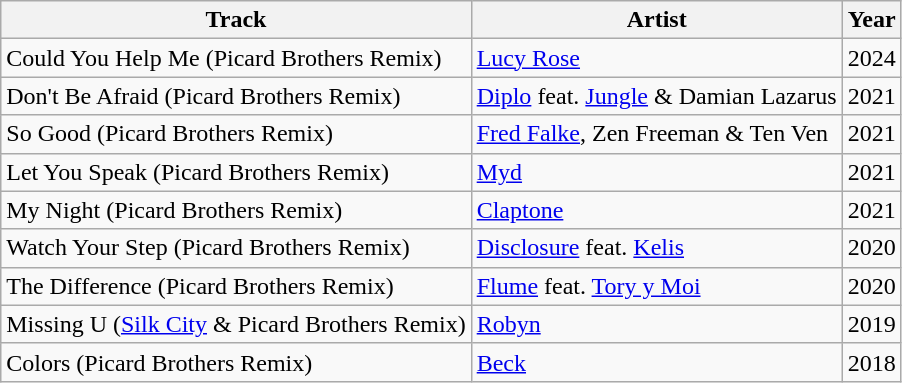<table class="wikitable">
<tr>
<th>Track</th>
<th>Artist</th>
<th>Year</th>
</tr>
<tr>
<td>Could You Help Me (Picard Brothers Remix)</td>
<td><a href='#'>Lucy Rose</a></td>
<td>2024</td>
</tr>
<tr>
<td>Don't Be Afraid (Picard Brothers Remix)</td>
<td><a href='#'>Diplo</a> feat. <a href='#'>Jungle</a> & Damian Lazarus</td>
<td>2021</td>
</tr>
<tr>
<td>So Good (Picard Brothers Remix)</td>
<td><a href='#'>Fred Falke</a>, Zen Freeman & Ten Ven</td>
<td>2021</td>
</tr>
<tr>
<td>Let You Speak (Picard Brothers Remix)</td>
<td><a href='#'>Myd</a></td>
<td>2021</td>
</tr>
<tr>
<td>My Night (Picard Brothers Remix)</td>
<td><a href='#'>Claptone</a></td>
<td>2021</td>
</tr>
<tr>
<td>Watch Your Step (Picard Brothers Remix)</td>
<td><a href='#'>Disclosure</a> feat. <a href='#'>Kelis</a></td>
<td>2020</td>
</tr>
<tr>
<td>The Difference (Picard Brothers Remix)</td>
<td><a href='#'>Flume</a> feat. <a href='#'>Tory y Moi</a></td>
<td>2020</td>
</tr>
<tr>
<td>Missing U (<a href='#'>Silk City</a> & Picard Brothers Remix)</td>
<td><a href='#'>Robyn</a></td>
<td>2019</td>
</tr>
<tr>
<td>Colors (Picard Brothers Remix)</td>
<td><a href='#'>Beck</a></td>
<td>2018</td>
</tr>
</table>
